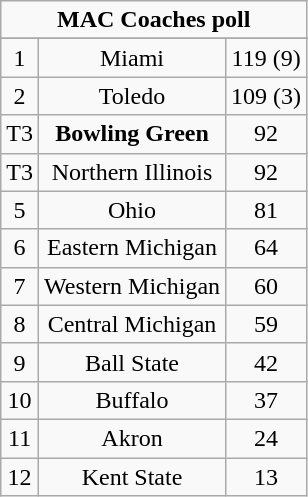<table class="wikitable" style="display: inline-table;">
<tr align="center">
<td align="center" Colspan="3"><strong>MAC Coaches poll</strong></td>
</tr>
<tr align="center">
</tr>
<tr align="center">
<td>1</td>
<td>Miami</td>
<td>119 (9)</td>
</tr>
<tr align="center">
<td>2</td>
<td>Toledo</td>
<td>109 (3)</td>
</tr>
<tr align="center">
<td>T3</td>
<td><strong>Bowling Green</strong></td>
<td>92</td>
</tr>
<tr align="center">
<td>T3</td>
<td>Northern Illinois</td>
<td>92</td>
</tr>
<tr align="center">
<td>5</td>
<td>Ohio</td>
<td>81</td>
</tr>
<tr align="center">
<td>6</td>
<td>Eastern Michigan</td>
<td>64</td>
</tr>
<tr align="center">
<td>7</td>
<td>Western Michigan</td>
<td>60</td>
</tr>
<tr align="center">
<td>8</td>
<td>Central Michigan</td>
<td>59</td>
</tr>
<tr align="center">
<td>9</td>
<td>Ball State</td>
<td>42</td>
</tr>
<tr align="center">
<td>10</td>
<td>Buffalo</td>
<td>37</td>
</tr>
<tr align="center">
<td>11</td>
<td>Akron</td>
<td>24</td>
</tr>
<tr align="center">
<td>12</td>
<td>Kent State</td>
<td>13</td>
</tr>
</table>
